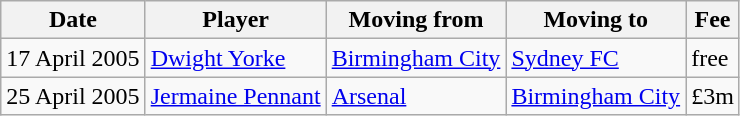<table class="wikitable sortable">
<tr>
<th>Date</th>
<th>Player</th>
<th>Moving from</th>
<th>Moving to</th>
<th>Fee</th>
</tr>
<tr>
<td>17 April 2005</td>
<td><a href='#'>Dwight Yorke</a></td>
<td><a href='#'>Birmingham City</a></td>
<td><a href='#'>Sydney FC</a></td>
<td>free</td>
</tr>
<tr>
<td>25 April 2005</td>
<td><a href='#'>Jermaine Pennant</a></td>
<td><a href='#'>Arsenal</a></td>
<td><a href='#'>Birmingham City</a></td>
<td>£3m</td>
</tr>
</table>
